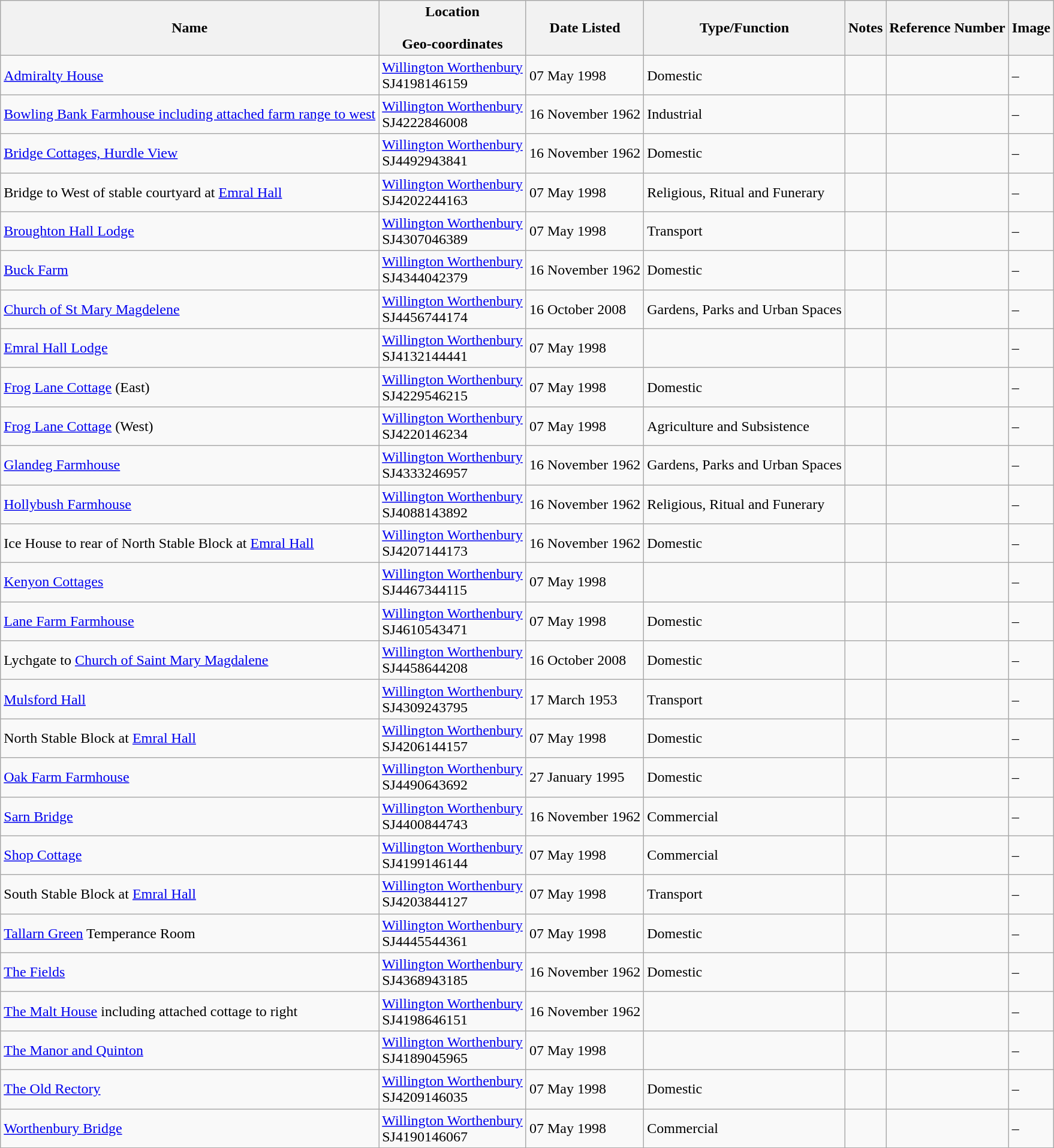<table class="wikitable sortable">
<tr>
<th>Name</th>
<th>Location<br><br>Geo-coordinates</th>
<th>Date Listed</th>
<th>Type/Function</th>
<th>Notes</th>
<th>Reference Number</th>
<th>Image</th>
</tr>
<tr>
<td><a href='#'>Admiralty House</a></td>
<td><a href='#'>Willington Worthenbury</a><br>SJ4198146159<br></td>
<td>07 May 1998</td>
<td>Domestic</td>
<td></td>
<td></td>
<td>–</td>
</tr>
<tr>
<td><a href='#'>Bowling Bank Farmhouse including attached farm range to west</a></td>
<td><a href='#'>Willington Worthenbury</a><br>SJ4222846008<br></td>
<td>16 November 1962</td>
<td>Industrial</td>
<td></td>
<td></td>
<td>–</td>
</tr>
<tr>
<td><a href='#'>Bridge Cottages, Hurdle View</a></td>
<td><a href='#'>Willington Worthenbury</a><br>SJ4492943841<br></td>
<td>16 November 1962</td>
<td>Domestic</td>
<td></td>
<td></td>
<td>–</td>
</tr>
<tr>
<td>Bridge to West of stable courtyard at <a href='#'>Emral Hall</a></td>
<td><a href='#'>Willington Worthenbury</a><br>SJ4202244163<br></td>
<td>07 May 1998</td>
<td>Religious, Ritual and Funerary</td>
<td></td>
<td></td>
<td>–</td>
</tr>
<tr>
<td><a href='#'>Broughton Hall Lodge</a></td>
<td><a href='#'>Willington Worthenbury</a><br>SJ4307046389<br></td>
<td>07 May 1998</td>
<td>Transport</td>
<td></td>
<td></td>
<td>–</td>
</tr>
<tr>
<td><a href='#'>Buck Farm</a></td>
<td><a href='#'>Willington Worthenbury</a><br>SJ4344042379<br></td>
<td>16 November 1962</td>
<td>Domestic</td>
<td></td>
<td></td>
<td>–</td>
</tr>
<tr>
<td><a href='#'>Church of St Mary Magdelene</a></td>
<td><a href='#'>Willington Worthenbury</a><br>SJ4456744174<br></td>
<td>16 October 2008</td>
<td>Gardens, Parks and Urban Spaces</td>
<td></td>
<td></td>
<td>–</td>
</tr>
<tr>
<td><a href='#'>Emral Hall Lodge</a></td>
<td><a href='#'>Willington Worthenbury</a><br>SJ4132144441<br></td>
<td>07 May 1998</td>
<td></td>
<td></td>
<td></td>
<td>–</td>
</tr>
<tr>
<td><a href='#'>Frog Lane Cottage</a> (East)</td>
<td><a href='#'>Willington Worthenbury</a><br>SJ4229546215<br></td>
<td>07 May 1998</td>
<td>Domestic</td>
<td></td>
<td></td>
<td>–</td>
</tr>
<tr>
<td><a href='#'>Frog Lane Cottage</a> (West)</td>
<td><a href='#'>Willington Worthenbury</a><br>SJ4220146234<br></td>
<td>07 May 1998</td>
<td>Agriculture and Subsistence</td>
<td></td>
<td></td>
<td>–</td>
</tr>
<tr>
<td><a href='#'>Glandeg Farmhouse</a></td>
<td><a href='#'>Willington Worthenbury</a><br>SJ4333246957<br></td>
<td>16 November 1962</td>
<td>Gardens, Parks and Urban Spaces</td>
<td></td>
<td></td>
<td>–</td>
</tr>
<tr>
<td><a href='#'>Hollybush Farmhouse</a></td>
<td><a href='#'>Willington Worthenbury</a><br>SJ4088143892<br></td>
<td>16 November 1962</td>
<td>Religious, Ritual and Funerary</td>
<td></td>
<td></td>
<td>–</td>
</tr>
<tr>
<td>Ice House to rear of North Stable Block at <a href='#'>Emral Hall</a></td>
<td><a href='#'>Willington Worthenbury</a><br>SJ4207144173<br></td>
<td>16 November 1962</td>
<td>Domestic</td>
<td></td>
<td></td>
<td>–</td>
</tr>
<tr>
<td><a href='#'>Kenyon Cottages</a></td>
<td><a href='#'>Willington Worthenbury</a><br>SJ4467344115<br></td>
<td>07 May 1998</td>
<td></td>
<td></td>
<td></td>
<td>–</td>
</tr>
<tr>
<td><a href='#'>Lane Farm Farmhouse</a></td>
<td><a href='#'>Willington Worthenbury</a><br>SJ4610543471<br></td>
<td>07 May 1998</td>
<td>Domestic</td>
<td></td>
<td></td>
<td>–</td>
</tr>
<tr>
<td>Lychgate to <a href='#'>Church of Saint Mary Magdalene</a></td>
<td><a href='#'>Willington Worthenbury</a><br>SJ4458644208<br></td>
<td>16 October 2008</td>
<td>Domestic</td>
<td></td>
<td></td>
<td>–</td>
</tr>
<tr>
<td><a href='#'>Mulsford Hall</a></td>
<td><a href='#'>Willington Worthenbury</a><br>SJ4309243795<br></td>
<td>17 March 1953</td>
<td>Transport</td>
<td></td>
<td></td>
<td>–</td>
</tr>
<tr>
<td>North Stable Block at <a href='#'>Emral Hall</a></td>
<td><a href='#'>Willington Worthenbury</a><br>SJ4206144157<br></td>
<td>07 May 1998</td>
<td>Domestic</td>
<td></td>
<td></td>
<td>–</td>
</tr>
<tr>
<td><a href='#'>Oak Farm Farmhouse</a></td>
<td><a href='#'>Willington Worthenbury</a><br>SJ4490643692<br></td>
<td>27 January 1995</td>
<td>Domestic</td>
<td></td>
<td></td>
<td>–</td>
</tr>
<tr>
<td><a href='#'>Sarn Bridge</a></td>
<td><a href='#'>Willington Worthenbury</a><br>SJ4400844743<br></td>
<td>16 November 1962</td>
<td>Commercial</td>
<td></td>
<td></td>
<td>–</td>
</tr>
<tr>
<td><a href='#'>Shop Cottage</a></td>
<td><a href='#'>Willington Worthenbury</a><br>SJ4199146144<br></td>
<td>07 May 1998</td>
<td>Commercial</td>
<td></td>
<td></td>
<td>–</td>
</tr>
<tr>
<td>South Stable Block at <a href='#'>Emral Hall</a></td>
<td><a href='#'>Willington Worthenbury</a><br>SJ4203844127<br></td>
<td>07 May 1998</td>
<td>Transport</td>
<td></td>
<td></td>
<td>–</td>
</tr>
<tr>
<td><a href='#'>Tallarn Green</a> Temperance Room</td>
<td><a href='#'>Willington Worthenbury</a><br>SJ4445544361<br></td>
<td>07 May 1998</td>
<td>Domestic</td>
<td></td>
<td></td>
<td>–</td>
</tr>
<tr>
<td><a href='#'>The Fields</a></td>
<td><a href='#'>Willington Worthenbury</a><br>SJ4368943185<br></td>
<td>16 November 1962</td>
<td>Domestic</td>
<td></td>
<td></td>
<td>–</td>
</tr>
<tr>
<td><a href='#'>The Malt House</a> including attached cottage to right</td>
<td><a href='#'>Willington Worthenbury</a><br>SJ4198646151<br></td>
<td>16 November 1962</td>
<td></td>
<td></td>
<td></td>
<td>–</td>
</tr>
<tr>
<td><a href='#'>The Manor and Quinton</a></td>
<td><a href='#'>Willington Worthenbury</a><br>SJ4189045965<br></td>
<td>07 May 1998</td>
<td></td>
<td></td>
<td></td>
<td>–</td>
</tr>
<tr>
<td><a href='#'>The Old Rectory</a></td>
<td><a href='#'>Willington Worthenbury</a><br>SJ4209146035<br></td>
<td>07 May 1998</td>
<td>Domestic</td>
<td></td>
<td></td>
<td>–</td>
</tr>
<tr>
<td><a href='#'>Worthenbury Bridge</a></td>
<td><a href='#'>Willington Worthenbury</a><br>SJ4190146067<br></td>
<td>07 May 1998</td>
<td>Commercial</td>
<td></td>
<td></td>
<td>–</td>
</tr>
</table>
